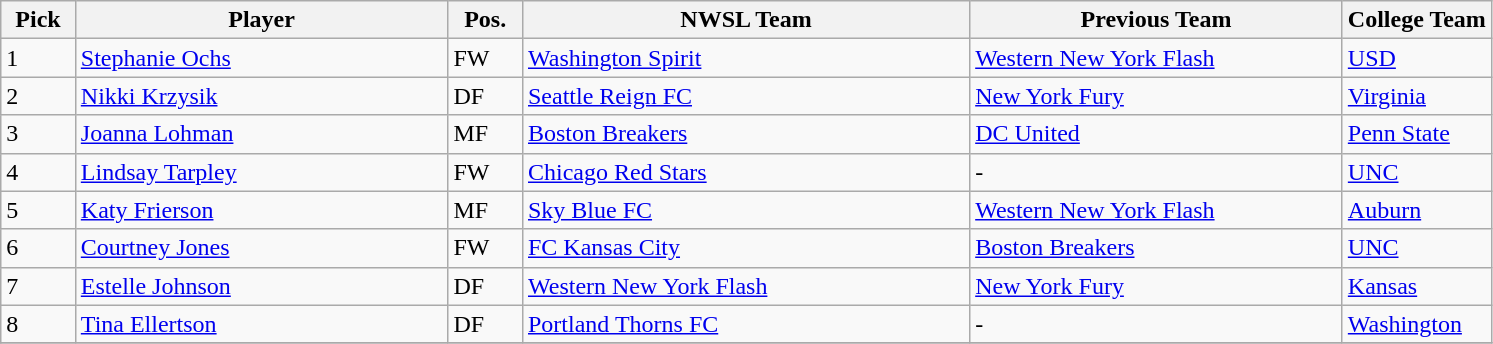<table class="wikitable">
<tr>
<th width="5%">Pick</th>
<th width="25%">Player</th>
<th width="5%">Pos.</th>
<th width="30%">NWSL Team</th>
<th width="25%">Previous Team</th>
<th width="25%">College Team</th>
</tr>
<tr>
<td>1</td>
<td><a href='#'>Stephanie Ochs</a></td>
<td>FW</td>
<td><a href='#'>Washington Spirit</a></td>
<td><a href='#'>Western New York Flash</a></td>
<td><a href='#'>USD</a></td>
</tr>
<tr>
<td>2</td>
<td><a href='#'>Nikki Krzysik</a></td>
<td>DF</td>
<td><a href='#'>Seattle Reign FC</a></td>
<td><a href='#'>New York Fury</a></td>
<td><a href='#'>Virginia</a></td>
</tr>
<tr>
<td>3</td>
<td><a href='#'>Joanna Lohman</a></td>
<td>MF</td>
<td><a href='#'>Boston Breakers</a></td>
<td><a href='#'>DC United</a></td>
<td><a href='#'>Penn State</a></td>
</tr>
<tr>
<td>4</td>
<td><a href='#'>Lindsay Tarpley</a></td>
<td>FW</td>
<td><a href='#'>Chicago Red Stars</a></td>
<td>-</td>
<td><a href='#'>UNC</a></td>
</tr>
<tr>
<td>5</td>
<td><a href='#'>Katy Frierson</a></td>
<td>MF</td>
<td><a href='#'>Sky Blue FC</a></td>
<td><a href='#'>Western New York Flash</a></td>
<td><a href='#'>Auburn</a></td>
</tr>
<tr>
<td>6</td>
<td><a href='#'>Courtney Jones</a></td>
<td>FW</td>
<td><a href='#'>FC Kansas City</a></td>
<td><a href='#'>Boston Breakers</a></td>
<td><a href='#'>UNC</a></td>
</tr>
<tr>
<td>7</td>
<td><a href='#'>Estelle Johnson</a></td>
<td>DF</td>
<td><a href='#'>Western New York Flash</a></td>
<td><a href='#'>New York Fury</a></td>
<td><a href='#'>Kansas</a></td>
</tr>
<tr>
<td>8</td>
<td><a href='#'>Tina Ellertson</a></td>
<td>DF</td>
<td><a href='#'>Portland Thorns FC</a></td>
<td>-</td>
<td><a href='#'>Washington</a></td>
</tr>
<tr>
</tr>
</table>
